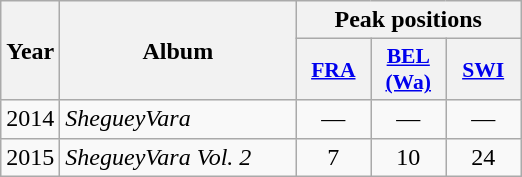<table class="wikitable">
<tr>
<th align="center" rowspan="2" width="10">Year</th>
<th align="center" rowspan="2" width="150">Album</th>
<th align="center" colspan="3" width="20">Peak positions</th>
</tr>
<tr>
<th scope="col" style="width:3em;font-size:90%;"><a href='#'>FRA</a><br></th>
<th scope="col" style="width:3em;font-size:90%;"><a href='#'>BEL <br>(Wa)</a><br></th>
<th scope="col" style="width:3em;font-size:90%;"><a href='#'>SWI</a><br></th>
</tr>
<tr>
<td style="text-align:center;">2014</td>
<td><em>ShegueyVara</em></td>
<td style="text-align:center;">—</td>
<td style="text-align:center;">—</td>
<td style="text-align:center;">—</td>
</tr>
<tr>
<td style="text-align:center;">2015</td>
<td><em>ShegueyVara Vol. 2</em></td>
<td style="text-align:center;">7</td>
<td style="text-align:center;">10</td>
<td style="text-align:center;">24</td>
</tr>
</table>
